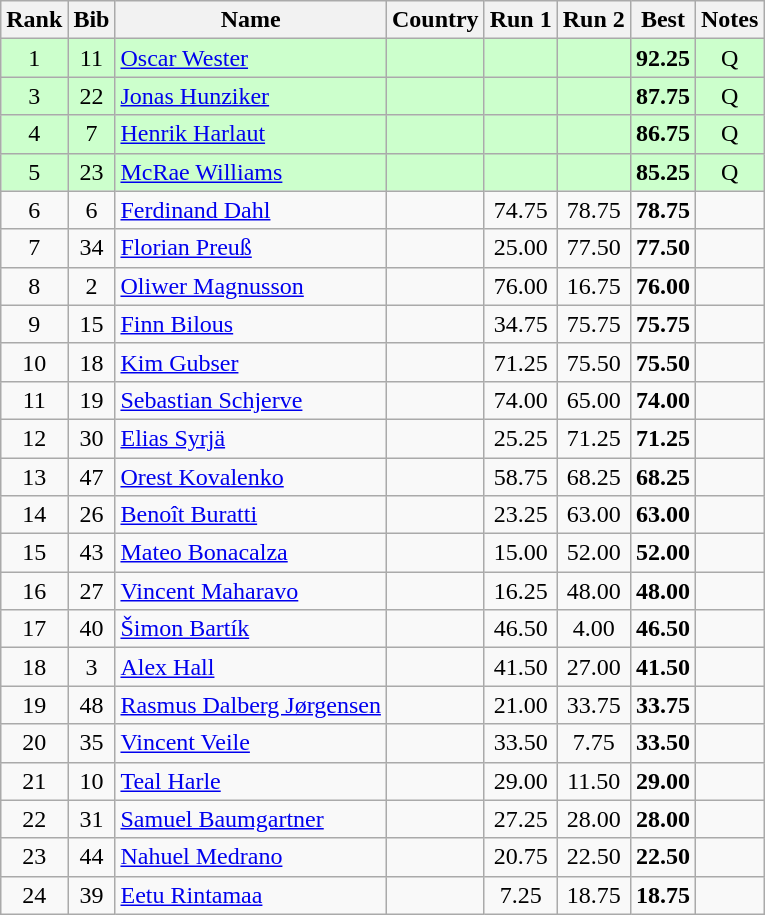<table class="wikitable sortable" style="text-align:center">
<tr>
<th>Rank</th>
<th>Bib</th>
<th>Name</th>
<th>Country</th>
<th>Run 1</th>
<th>Run 2</th>
<th>Best</th>
<th>Notes</th>
</tr>
<tr bgcolor=ccffcc>
<td>1</td>
<td>11</td>
<td align=left><a href='#'>Oscar Wester</a></td>
<td align=left></td>
<td></td>
<td></td>
<td><strong>92.25</strong></td>
<td>Q</td>
</tr>
<tr bgcolor=ccffcc>
<td>3</td>
<td>22</td>
<td align=left><a href='#'>Jonas Hunziker</a></td>
<td align=left></td>
<td></td>
<td></td>
<td><strong>87.75</strong></td>
<td>Q</td>
</tr>
<tr bgcolor=ccffcc>
<td>4</td>
<td>7</td>
<td align=left><a href='#'>Henrik Harlaut</a></td>
<td align=left></td>
<td></td>
<td></td>
<td><strong>86.75</strong></td>
<td>Q</td>
</tr>
<tr bgcolor=ccffcc>
<td>5</td>
<td>23</td>
<td align=left><a href='#'>McRae Williams</a></td>
<td align=left></td>
<td></td>
<td></td>
<td><strong>85.25</strong></td>
<td>Q</td>
</tr>
<tr>
<td>6</td>
<td>6</td>
<td align=left><a href='#'>Ferdinand Dahl</a></td>
<td align=left></td>
<td>74.75</td>
<td>78.75</td>
<td><strong>78.75</strong></td>
<td></td>
</tr>
<tr>
<td>7</td>
<td>34</td>
<td align=left><a href='#'>Florian Preuß</a></td>
<td align=left></td>
<td>25.00</td>
<td>77.50</td>
<td><strong>77.50</strong></td>
<td></td>
</tr>
<tr>
<td>8</td>
<td>2</td>
<td align=left><a href='#'>Oliwer Magnusson</a></td>
<td align=left></td>
<td>76.00</td>
<td>16.75</td>
<td><strong>76.00</strong></td>
<td></td>
</tr>
<tr>
<td>9</td>
<td>15</td>
<td align=left><a href='#'>Finn Bilous</a></td>
<td align=left></td>
<td>34.75</td>
<td>75.75</td>
<td><strong>75.75</strong></td>
<td></td>
</tr>
<tr>
<td>10</td>
<td>18</td>
<td align=left><a href='#'>Kim Gubser</a></td>
<td align=left></td>
<td>71.25</td>
<td>75.50</td>
<td><strong>75.50</strong></td>
<td></td>
</tr>
<tr>
<td>11</td>
<td>19</td>
<td align=left><a href='#'>Sebastian Schjerve</a></td>
<td align=left></td>
<td>74.00</td>
<td>65.00</td>
<td><strong>74.00</strong></td>
<td></td>
</tr>
<tr>
<td>12</td>
<td>30</td>
<td align=left><a href='#'>Elias Syrjä</a></td>
<td align=left></td>
<td>25.25</td>
<td>71.25</td>
<td><strong>71.25</strong></td>
<td></td>
</tr>
<tr>
<td>13</td>
<td>47</td>
<td align=left><a href='#'>Orest Kovalenko</a></td>
<td align=left></td>
<td>58.75</td>
<td>68.25</td>
<td><strong>68.25</strong></td>
<td></td>
</tr>
<tr>
<td>14</td>
<td>26</td>
<td align=left><a href='#'>Benoît Buratti</a></td>
<td align=left></td>
<td>23.25</td>
<td>63.00</td>
<td><strong>63.00</strong></td>
<td></td>
</tr>
<tr>
<td>15</td>
<td>43</td>
<td align=left><a href='#'>Mateo Bonacalza</a></td>
<td align=left></td>
<td>15.00</td>
<td>52.00</td>
<td><strong>52.00</strong></td>
<td></td>
</tr>
<tr>
<td>16</td>
<td>27</td>
<td align=left><a href='#'>Vincent Maharavo</a></td>
<td align=left></td>
<td>16.25</td>
<td>48.00</td>
<td><strong>48.00</strong></td>
<td></td>
</tr>
<tr>
<td>17</td>
<td>40</td>
<td align=left><a href='#'>Šimon Bartík</a></td>
<td align=left></td>
<td>46.50</td>
<td>4.00</td>
<td><strong>46.50</strong></td>
<td></td>
</tr>
<tr>
<td>18</td>
<td>3</td>
<td align=left><a href='#'>Alex Hall</a></td>
<td align=left></td>
<td>41.50</td>
<td>27.00</td>
<td><strong>41.50</strong></td>
<td></td>
</tr>
<tr>
<td>19</td>
<td>48</td>
<td align=left><a href='#'>Rasmus Dalberg Jørgensen</a></td>
<td align=left></td>
<td>21.00</td>
<td>33.75</td>
<td><strong>33.75</strong></td>
<td></td>
</tr>
<tr>
<td>20</td>
<td>35</td>
<td align=left><a href='#'>Vincent Veile</a></td>
<td align=left></td>
<td>33.50</td>
<td>7.75</td>
<td><strong>33.50</strong></td>
<td></td>
</tr>
<tr>
<td>21</td>
<td>10</td>
<td align=left><a href='#'>Teal Harle</a></td>
<td align=left></td>
<td>29.00</td>
<td>11.50</td>
<td><strong>29.00</strong></td>
<td></td>
</tr>
<tr>
<td>22</td>
<td>31</td>
<td align=left><a href='#'>Samuel Baumgartner</a></td>
<td align=left></td>
<td>27.25</td>
<td>28.00</td>
<td><strong>28.00</strong></td>
<td></td>
</tr>
<tr>
<td>23</td>
<td>44</td>
<td align=left><a href='#'>Nahuel Medrano</a></td>
<td align=left></td>
<td>20.75</td>
<td>22.50</td>
<td><strong>22.50</strong></td>
<td></td>
</tr>
<tr>
<td>24</td>
<td>39</td>
<td align=left><a href='#'>Eetu Rintamaa</a></td>
<td align=left></td>
<td>7.25</td>
<td>18.75</td>
<td><strong>18.75</strong></td>
<td></td>
</tr>
</table>
